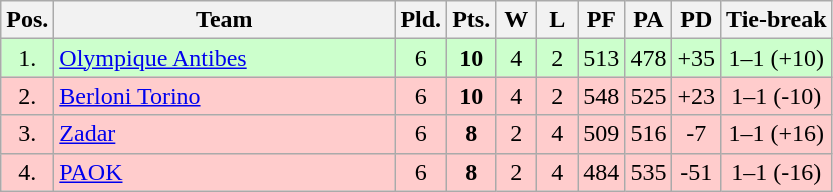<table class="wikitable" style="text-align:center">
<tr>
<th width=15>Pos.</th>
<th width=220>Team</th>
<th width=20>Pld.</th>
<th width=20>Pts.</th>
<th width=20>W</th>
<th width=20>L</th>
<th width=20>PF</th>
<th width=20>PA</th>
<th width=20>PD</th>
<th>Tie-break</th>
</tr>
<tr style="background: #ccffcc;">
<td>1.</td>
<td align=left> <a href='#'>Olympique Antibes</a></td>
<td>6</td>
<td><strong>10</strong></td>
<td>4</td>
<td>2</td>
<td>513</td>
<td>478</td>
<td>+35</td>
<td>1–1 (+10)</td>
</tr>
<tr style="background: #ffcccc;">
<td>2.</td>
<td align=left> <a href='#'>Berloni Torino</a></td>
<td>6</td>
<td><strong>10</strong></td>
<td>4</td>
<td>2</td>
<td>548</td>
<td>525</td>
<td>+23</td>
<td>1–1 (-10)</td>
</tr>
<tr style="background: #ffcccc;">
<td>3.</td>
<td align=left> <a href='#'>Zadar</a></td>
<td>6</td>
<td><strong>8</strong></td>
<td>2</td>
<td>4</td>
<td>509</td>
<td>516</td>
<td>-7</td>
<td>1–1 (+16)</td>
</tr>
<tr style="background: #ffcccc;">
<td>4.</td>
<td align=left> <a href='#'>PAOK</a></td>
<td>6</td>
<td><strong>8</strong></td>
<td>2</td>
<td>4</td>
<td>484</td>
<td>535</td>
<td>-51</td>
<td>1–1 (-16)</td>
</tr>
</table>
